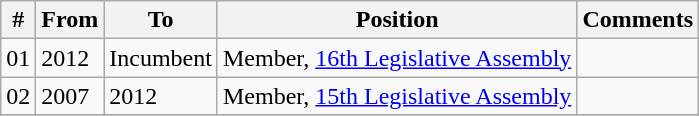<table class="wikitable sortable">
<tr>
<th>#</th>
<th>From</th>
<th>To</th>
<th>Position</th>
<th>Comments</th>
</tr>
<tr>
<td>01</td>
<td>2012</td>
<td>Incumbent</td>
<td>Member, <a href='#'>16th Legislative Assembly</a></td>
<td></td>
</tr>
<tr>
<td>02</td>
<td>2007</td>
<td>2012</td>
<td>Member, <a href='#'>15th Legislative Assembly</a></td>
<td></td>
</tr>
<tr>
</tr>
</table>
